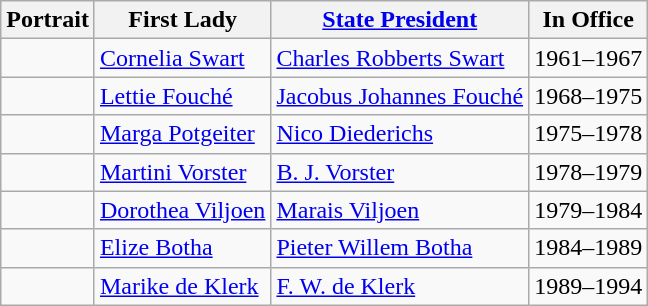<table class="wikitable">
<tr>
<th>Portrait</th>
<th>First Lady</th>
<th><a href='#'>State President</a></th>
<th>In Office</th>
</tr>
<tr>
<td></td>
<td><a href='#'>Cornelia Swart</a></td>
<td><a href='#'>Charles Robberts Swart</a></td>
<td>1961–1967</td>
</tr>
<tr>
<td></td>
<td><a href='#'>Lettie Fouché</a></td>
<td><a href='#'>Jacobus Johannes Fouché</a></td>
<td>1968–1975</td>
</tr>
<tr>
<td></td>
<td><a href='#'>Marga Potgeiter</a></td>
<td><a href='#'>Nico Diederichs</a></td>
<td>1975–1978</td>
</tr>
<tr>
<td></td>
<td><a href='#'>Martini Vorster</a></td>
<td><a href='#'>B. J. Vorster</a></td>
<td>1978–1979</td>
</tr>
<tr>
<td></td>
<td><a href='#'>Dorothea Viljoen</a></td>
<td><a href='#'>Marais Viljoen</a></td>
<td>1979–1984</td>
</tr>
<tr>
<td></td>
<td><a href='#'>Elize Botha</a></td>
<td><a href='#'>Pieter Willem Botha</a></td>
<td>1984–1989</td>
</tr>
<tr>
<td></td>
<td><a href='#'>Marike de Klerk</a></td>
<td><a href='#'>F. W. de Klerk</a></td>
<td>1989–1994</td>
</tr>
</table>
